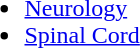<table>
<tr valign=top halign=center>
<td><br><ul><li><a href='#'>Neurology</a></li><li><a href='#'>Spinal Cord</a></li></ul></td>
<td><br></td>
</tr>
</table>
